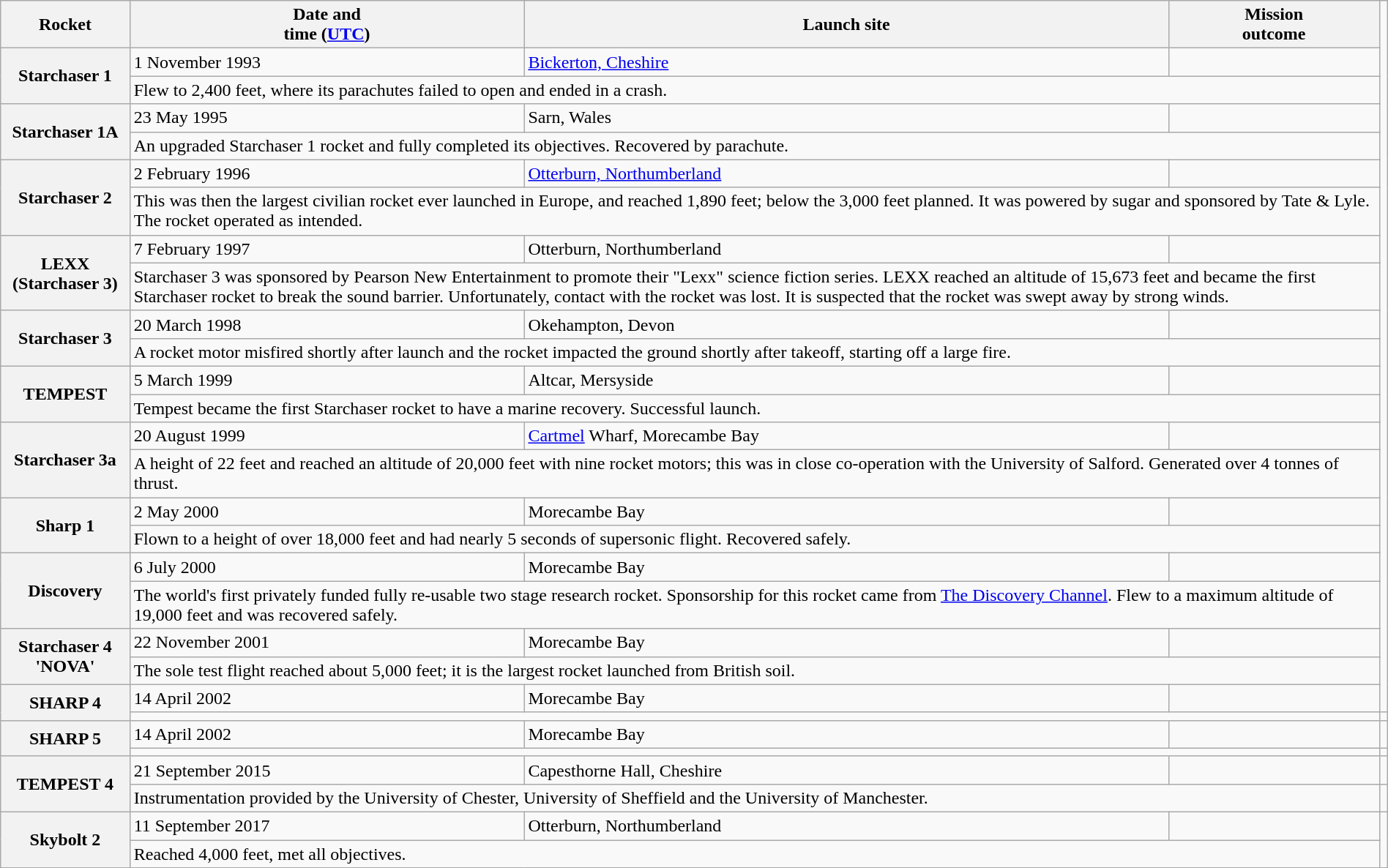<table class="wikitable plainrowheaders" style="width: 100%;">
<tr>
<th scope="col">Rocket</th>
<th scope="col">Date and <br> time (<a href='#'>UTC</a>)</th>
<th scope="col">Launch site</th>
<th scope="col">Mission <br> outcome</th>
</tr>
<tr>
<th scope="row" rowspan=2 style="text-align:center;">Starchaser 1</th>
<td>1 November 1993</td>
<td><a href='#'>Bickerton, Cheshire</a></td>
<td></td>
</tr>
<tr>
<td colspan=4>Flew to 2,400 feet, where its parachutes failed to open and ended in a crash.</td>
</tr>
<tr>
<th scope="row" rowspan=2 style="text-align:center;">Starchaser 1A</th>
<td>23 May 1995</td>
<td>Sarn, Wales</td>
<td></td>
</tr>
<tr>
<td colspan=4>An upgraded Starchaser 1 rocket and fully completed its objectives. Recovered by parachute.</td>
</tr>
<tr>
<th scope="row" rowspan=2 style="text-align:center;">Starchaser 2</th>
<td>2 February 1996</td>
<td><a href='#'>Otterburn, Northumberland</a></td>
<td></td>
</tr>
<tr>
<td colspan=4>This was then the largest civilian rocket ever launched in Europe, and reached 1,890 feet; below the 3,000 feet planned. It was powered by sugar and sponsored by Tate & Lyle.<br> The rocket operated as intended.</td>
</tr>
<tr>
<th scope="row" rowspan=2 style="text-align:center;">LEXX (Starchaser 3)</th>
<td>7 February 1997</td>
<td>Otterburn, Northumberland</td>
<td></td>
</tr>
<tr>
<td colspan=4>Starchaser 3 was sponsored by Pearson New Entertainment to promote their "Lexx" science fiction series.  LEXX reached an altitude of 15,673 feet and became the first Starchaser rocket to break the sound barrier. Unfortunately, contact with the rocket was lost. It is suspected that the rocket was swept away by strong winds.</td>
</tr>
<tr>
<th scope="row" rowspan=2 style="text-align:center;">Starchaser 3</th>
<td>20 March 1998</td>
<td>Okehampton, Devon</td>
<td></td>
</tr>
<tr>
<td colspan=4>A rocket motor misfired shortly after launch and the rocket impacted the ground shortly after takeoff, starting off a large fire. </td>
</tr>
<tr>
<th scope="row" rowspan=2 style="text-align:center;">TEMPEST</th>
<td>5 March 1999</td>
<td>Altcar, Mersyside</td>
<td></td>
</tr>
<tr>
<td colspan=4>Tempest became the first Starchaser rocket to have a marine recovery. Successful launch.</td>
</tr>
<tr>
<th scope="row" rowspan=2 style="text-align:center;">Starchaser 3a</th>
<td>20 August 1999</td>
<td><a href='#'>Cartmel</a> Wharf, Morecambe Bay</td>
<td></td>
</tr>
<tr>
<td colspan=4>A height of 22 feet and reached an altitude of 20,000 feet with nine rocket motors; this was in close co-operation with the University of Salford. Generated over 4 tonnes of thrust.</td>
</tr>
<tr>
<th scope="row" rowspan=2 style="text-align:center;">Sharp 1</th>
<td>2 May 2000</td>
<td>Morecambe Bay</td>
<td></td>
</tr>
<tr>
<td colspan=4>Flown to a height of over 18,000 feet and had nearly 5 seconds of supersonic flight.  Recovered safely.</td>
</tr>
<tr>
<th scope="row" rowspan=2 style="text-align:center;">Discovery</th>
<td>6 July 2000</td>
<td>Morecambe Bay</td>
<td></td>
</tr>
<tr>
<td colspan=4>The world's first privately funded fully re-usable two stage research rocket. Sponsorship for this rocket came from <a href='#'>The Discovery Channel</a>. Flew to a maximum altitude of 19,000 feet and was recovered safely.</td>
</tr>
<tr>
<th scope="row" rowspan=2 style="text-align:center;">Starchaser 4 <br> 'NOVA'</th>
<td>22 November 2001</td>
<td>Morecambe Bay</td>
<td></td>
</tr>
<tr>
<td colspan=4>The sole test flight reached about 5,000 feet; it is the largest rocket launched from British soil.</td>
</tr>
<tr>
<th scope="row" rowspan=2 style="text-align:center;">SHARP 4</th>
<td>14 April 2002</td>
<td>Morecambe Bay</td>
<td></td>
</tr>
<tr>
<td colspan=4></td>
<td></td>
</tr>
<tr>
<th scope="row" rowspan=2 style="text-align:center;">SHARP 5</th>
<td>14 April 2002</td>
<td>Morecambe Bay</td>
<td></td>
</tr>
<tr>
<td colspan=4></td>
<td></td>
</tr>
<tr>
<th scope="row" rowspan=2 style="text-align:center;">TEMPEST 4</th>
<td>21 September 2015</td>
<td>Capesthorne Hall, Cheshire</td>
<td></td>
</tr>
<tr>
<td colspan=4>Instrumentation provided by the University of Chester, University of Sheffield and the University of Manchester.</td>
<td></td>
</tr>
<tr>
<th scope="row" rowspan=2 style="text-align:center;">Skybolt 2</th>
<td>11 September 2017</td>
<td>Otterburn, Northumberland</td>
<td></td>
</tr>
<tr>
<td colspan=4>Reached 4,000 feet, met all objectives.</td>
</tr>
</table>
